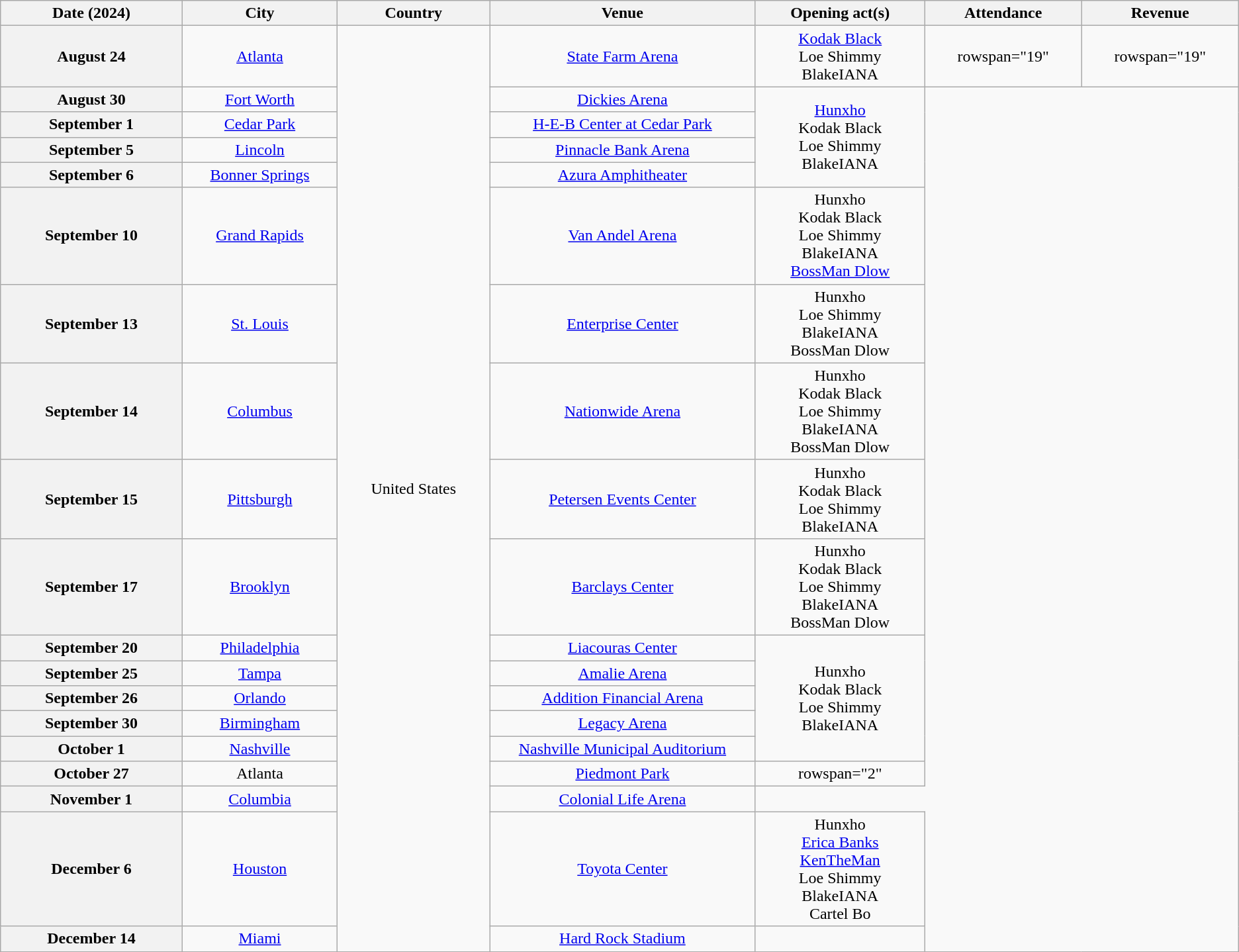<table class="wikitable plainrowheaders" style="text-align:center;">
<tr>
<th scope="col" style="width:12em;">Date (2024)</th>
<th scope="col" style="width:10em;">City</th>
<th scope="col" style="width:10em;">Country</th>
<th scope="col" style="width:18em;">Venue</th>
<th scope="col" style="width:11em;">Opening act(s)</th>
<th scope="col" style="width:10em;">Attendance</th>
<th scope="col" style="width:10em;">Revenue</th>
</tr>
<tr>
<th scope="row" style="text-align:center;">August 24</th>
<td><a href='#'>Atlanta</a></td>
<td rowspan="19">United States</td>
<td><a href='#'>State Farm Arena</a></td>
<td><a href='#'>Kodak Black</a> <br> Loe Shimmy <br> BlakeIANA</td>
<td>rowspan="19" </td>
<td>rowspan="19" </td>
</tr>
<tr>
<th scope="row" style="text-align:center;">August 30</th>
<td><a href='#'>Fort Worth</a></td>
<td><a href='#'>Dickies Arena</a></td>
<td rowspan="4"><a href='#'>Hunxho</a> <br> Kodak Black <br> Loe Shimmy <br> BlakeIANA</td>
</tr>
<tr>
<th scope="row" style="text-align:center;">September 1</th>
<td><a href='#'>Cedar Park</a></td>
<td><a href='#'>H-E-B Center at Cedar Park</a></td>
</tr>
<tr>
<th scope="row" style="text-align:center;">September 5</th>
<td><a href='#'>Lincoln</a></td>
<td><a href='#'>Pinnacle Bank Arena</a></td>
</tr>
<tr>
<th scope="row" style="text-align:center;">September 6</th>
<td><a href='#'>Bonner Springs</a></td>
<td><a href='#'>Azura Amphitheater</a></td>
</tr>
<tr>
<th scope="row" style="text-align:center;">September 10</th>
<td><a href='#'>Grand Rapids</a></td>
<td><a href='#'>Van Andel Arena</a></td>
<td>Hunxho <br> Kodak Black <br> Loe Shimmy <br> BlakeIANA <br> <a href='#'>BossMan Dlow</a></td>
</tr>
<tr>
<th scope="row" style="text-align:center;">September 13</th>
<td><a href='#'>St. Louis</a></td>
<td><a href='#'>Enterprise Center</a></td>
<td>Hunxho <br> Loe Shimmy <br> BlakeIANA <br> BossMan Dlow</td>
</tr>
<tr>
<th scope="row" style="text-align:center;">September 14</th>
<td><a href='#'>Columbus</a></td>
<td><a href='#'>Nationwide Arena</a></td>
<td>Hunxho <br> Kodak Black <br> Loe Shimmy <br> BlakeIANA <br> BossMan Dlow</td>
</tr>
<tr>
<th scope="row" style="text-align:center;">September 15</th>
<td><a href='#'>Pittsburgh</a></td>
<td><a href='#'>Petersen Events Center</a></td>
<td>Hunxho <br> Kodak Black <br> Loe Shimmy <br> BlakeIANA</td>
</tr>
<tr>
<th scope="row" style="text-align:center;">September 17</th>
<td><a href='#'>Brooklyn</a></td>
<td><a href='#'>Barclays Center</a></td>
<td>Hunxho <br> Kodak Black <br> Loe Shimmy <br> BlakeIANA <br> BossMan Dlow</td>
</tr>
<tr>
<th scope="row" style="text-align:center;">September 20</th>
<td><a href='#'>Philadelphia</a></td>
<td><a href='#'>Liacouras Center</a></td>
<td rowspan="5">Hunxho <br> Kodak Black <br> Loe Shimmy <br> BlakeIANA</td>
</tr>
<tr>
<th scope="row" style="text-align:center;">September 25</th>
<td><a href='#'>Tampa</a></td>
<td><a href='#'>Amalie Arena</a></td>
</tr>
<tr>
<th scope="row" style="text-align:center;">September 26</th>
<td><a href='#'>Orlando</a></td>
<td><a href='#'>Addition Financial Arena</a></td>
</tr>
<tr>
<th scope="row" style="text-align:center;">September 30</th>
<td><a href='#'>Birmingham</a></td>
<td><a href='#'>Legacy Arena</a></td>
</tr>
<tr>
<th scope="row" style="text-align:center;">October 1</th>
<td><a href='#'>Nashville</a></td>
<td><a href='#'>Nashville Municipal Auditorium</a></td>
</tr>
<tr>
<th scope="row" style="text-align:center;">October 27</th>
<td>Atlanta</td>
<td><a href='#'>Piedmont Park</a></td>
<td>rowspan="2" </td>
</tr>
<tr>
<th scope="row" style="text-align:center;">November 1</th>
<td><a href='#'>Columbia</a></td>
<td><a href='#'>Colonial Life Arena</a></td>
</tr>
<tr>
<th scope="row" style="text-align:center;">December 6</th>
<td><a href='#'>Houston</a></td>
<td><a href='#'>Toyota Center</a></td>
<td>Hunxho <br> <a href='#'>Erica Banks</a> <br> <a href='#'>KenTheMan</a> <br> Loe Shimmy <br> BlakeIANA <br> Cartel Bo</td>
</tr>
<tr>
<th scope="row" style="text-align:center;">December 14</th>
<td><a href='#'>Miami</a></td>
<td><a href='#'>Hard Rock Stadium</a></td>
<td></td>
</tr>
<tr>
</tr>
</table>
